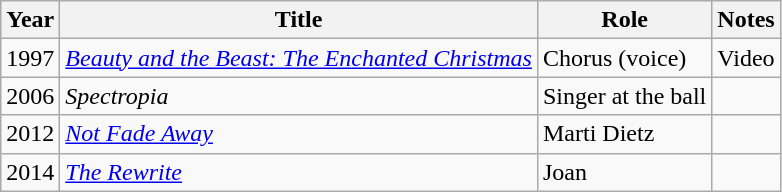<table class="wikitable">
<tr>
<th>Year</th>
<th>Title</th>
<th>Role</th>
<th>Notes</th>
</tr>
<tr>
<td>1997</td>
<td><em><a href='#'>Beauty and the Beast: The Enchanted Christmas</a></em></td>
<td>Chorus (voice)</td>
<td>Video</td>
</tr>
<tr>
<td>2006</td>
<td><em>Spectropia</em></td>
<td>Singer at the ball</td>
<td></td>
</tr>
<tr>
<td>2012</td>
<td><a href='#'><em>Not Fade Away</em></a></td>
<td>Marti Dietz</td>
<td></td>
</tr>
<tr>
<td>2014</td>
<td><em><a href='#'>The Rewrite</a></em></td>
<td>Joan</td>
<td></td>
</tr>
</table>
